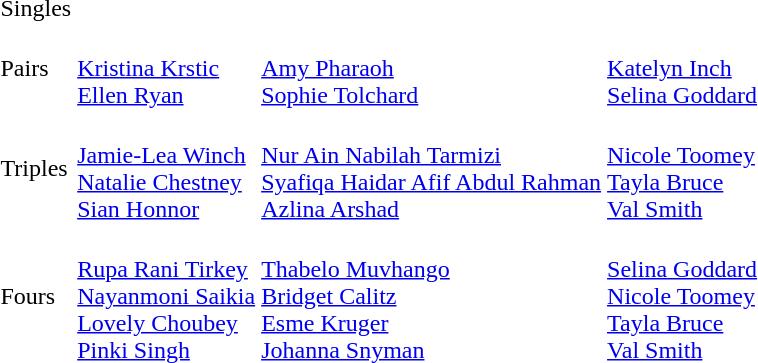<table>
<tr>
<td>Singles<br></td>
<td></td>
<td></td>
<td></td>
</tr>
<tr>
<td>Pairs<br></td>
<td><br><a href='#'>Kristina Krstic</a><br><a href='#'>Ellen Ryan</a></td>
<td><br><a href='#'>Amy Pharaoh</a><br><a href='#'>Sophie Tolchard</a></td>
<td><br><a href='#'>Katelyn Inch</a><br><a href='#'>Selina Goddard</a></td>
</tr>
<tr>
<td>Triples<br></td>
<td><br><a href='#'>Jamie-Lea Winch</a><br><a href='#'>Natalie Chestney</a><br><a href='#'>Sian Honnor</a></td>
<td><br><a href='#'>Nur Ain Nabilah Tarmizi</a><br><a href='#'>Syafiqa Haidar Afif Abdul Rahman</a><br><a href='#'>Azlina Arshad</a></td>
<td><br><a href='#'>Nicole Toomey</a><br><a href='#'>Tayla Bruce</a><br><a href='#'>Val Smith</a></td>
</tr>
<tr>
<td>Fours<br></td>
<td><br><a href='#'>Rupa Rani Tirkey</a><br><a href='#'>Nayanmoni Saikia</a><br><a href='#'>Lovely Choubey</a><br><a href='#'>Pinki Singh</a></td>
<td><br><a href='#'>Thabelo Muvhango</a><br><a href='#'>Bridget Calitz</a><br><a href='#'>Esme Kruger</a><br><a href='#'>Johanna Snyman</a></td>
<td><br><a href='#'>Selina Goddard</a><br><a href='#'>Nicole Toomey</a><br><a href='#'>Tayla Bruce</a><br><a href='#'>Val Smith</a></td>
</tr>
</table>
